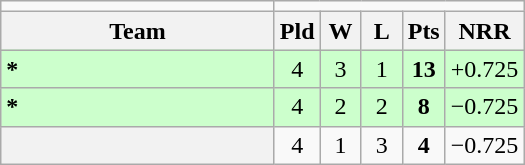<table class="wikitable plainrowheaders" style="text-align:center;">
<tr>
<td></td>
</tr>
<tr>
<th scope="col" width=175>Team</th>
<th scope="col" width=20 abbr="Played">Pld</th>
<th scope="col" width=20 abbr="Won">W</th>
<th scope="col" width=20 abbr="Lost">L</th>
<th scope="col" width=20 abbr="Points">Pts</th>
<th scope="col" width=20 abbr="Net run rate">NRR</th>
</tr>
<tr style="background:#ccffcc;">
<th scope="row" style="text-align:left; background:#ccffcc;">*</th>
<td>4</td>
<td>3</td>
<td>1</td>
<td><strong>13</strong></td>
<td>+0.725</td>
</tr>
<tr style="background:#ccffcc;">
<th scope="row" style="text-align:left; background:#ccffcc;">*</th>
<td>4</td>
<td>2</td>
<td>2</td>
<td><strong>8</strong></td>
<td>−0.725</td>
</tr>
<tr>
<th scope="row" style="text-align:left;"></th>
<td>4</td>
<td>1</td>
<td>3</td>
<td><strong>4</strong></td>
<td>−0.725</td>
</tr>
</table>
